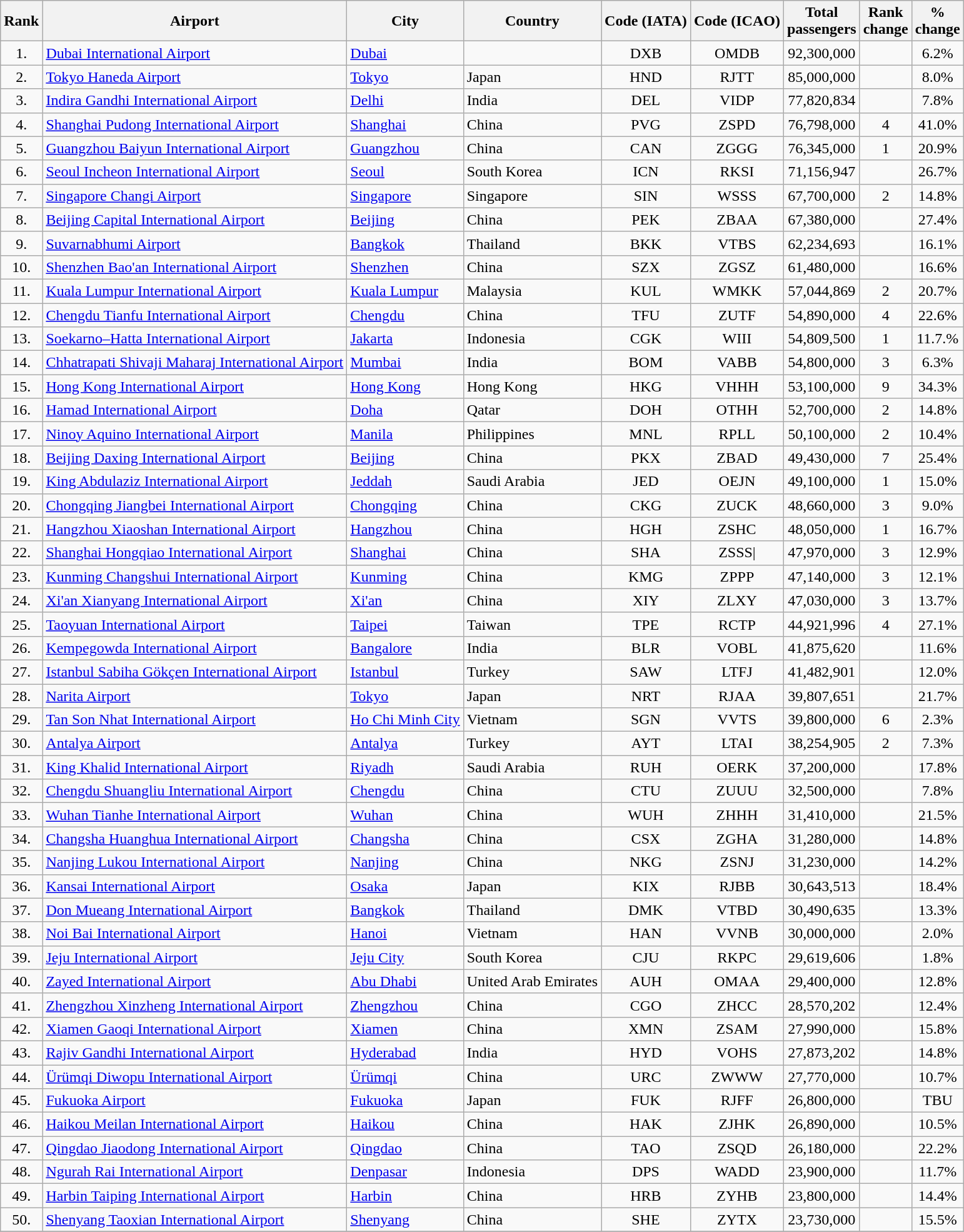<table class="wikitable sortable sticky-header"  width= align=>
<tr style="background:lightgrey;">
<th>Rank</th>
<th>Airport</th>
<th>City</th>
<th>Country</th>
<th>Code (IATA)</th>
<th>Code (ICAO)</th>
<th>Total<br>passengers</th>
<th>Rank<br>change</th>
<th>%<br>change</th>
</tr>
<tr>
<td align=center>1.</td>
<td> <a href='#'>Dubai International Airport</a></td>
<td><a href='#'>Dubai</a></td>
<td></td>
<td align=center>DXB</td>
<td align=center>OMDB</td>
<td align=center>92,300,000</td>
<td data-sort-value=0 align=center></td>
<td data-sort-value=6.2 align=center> 6.2%</td>
</tr>
<tr>
<td align=center>2.</td>
<td> <a href='#'>Tokyo Haneda Airport</a></td>
<td><a href='#'>Tokyo</a></td>
<td>Japan</td>
<td align=center>HND</td>
<td align=center>RJTT</td>
<td align=center>85,000,000</td>
<td data-sort-value=0 align=center></td>
<td data-sort-value=8.0 align=center> 8.0%</td>
</tr>
<tr>
<td align=center>3.</td>
<td> <a href='#'>Indira Gandhi International Airport</a></td>
<td><a href='#'>Delhi</a></td>
<td>India</td>
<td align=center>DEL</td>
<td align=center>VIDP</td>
<td align=center>77,820,834</td>
<td data-sort-value=0 align=center></td>
<td data-sort-value=7.8 align=center> 7.8%</td>
</tr>
<tr>
<td align=center>4.</td>
<td> <a href='#'>Shanghai Pudong International Airport</a></td>
<td><a href='#'>Shanghai</a></td>
<td>China</td>
<td align=center>PVG</td>
<td align=center>ZSPD</td>
<td align=center>76,798,000</td>
<td data-sort-value=4 align=center>4</td>
<td data-sort-value=41.0 align=center> 41.0%</td>
</tr>
<tr>
<td align=center>5.</td>
<td> <a href='#'>Guangzhou Baiyun International Airport</a></td>
<td><a href='#'>Guangzhou</a></td>
<td>China</td>
<td align=center>CAN</td>
<td align=center>ZGGG</td>
<td align=center>76,345,000</td>
<td data-sort-value=-1 align=center>1</td>
<td data-sort-value=20.9 align=center> 20.9%</td>
</tr>
<tr>
<td align=center>6.</td>
<td> <a href='#'>Seoul Incheon International Airport</a></td>
<td><a href='#'>Seoul</a></td>
<td>South Korea</td>
<td align=center>ICN</td>
<td align=center>RKSI</td>
<td align=center>71,156,947</td>
<td data-sort-value=0 align=center></td>
<td data-sort-value=26.7 align=center> 26.7%</td>
</tr>
<tr>
<td align=center>7.</td>
<td> <a href='#'>Singapore Changi Airport</a></td>
<td><a href='#'>Singapore</a></td>
<td>Singapore</td>
<td align=center>SIN</td>
<td align=center>WSSS</td>
<td align=center>67,700,000</td>
<td data-sort-value=-2 align=center>2</td>
<td data-sort-value=14.8 align=center> 14.8%</td>
</tr>
<tr>
<td align=center>8.</td>
<td> <a href='#'>Beijing Capital International Airport</a></td>
<td><a href='#'>Beijing</a></td>
<td>China</td>
<td align=center>PEK</td>
<td align=center>ZBAA</td>
<td align=center>67,380,000</td>
<td data-sort-value=0 align=center></td>
<td data-sort-value=27.4 align=center> 27.4%</td>
</tr>
<tr>
<td align="center">9.</td>
<td> <a href='#'>Suvarnabhumi Airport</a></td>
<td><a href='#'>Bangkok</a></td>
<td>Thailand</td>
<td align="center">BKK</td>
<td align="center">VTBS</td>
<td align="center">62,234,693</td>
<td data-sort-value="0" align="center"></td>
<td data-sort-value="16.1" align="center"> 16.1%</td>
</tr>
<tr>
<td align=center>10.</td>
<td> <a href='#'>Shenzhen Bao'an International Airport</a></td>
<td><a href='#'>Shenzhen</a></td>
<td>China</td>
<td align=center>SZX</td>
<td align=center>ZGSZ</td>
<td align=center>61,480,000</td>
<td data-sort-value=0 align=center></td>
<td data-sort-value=16.6 align=center> 16.6%</td>
</tr>
<tr>
<td align=center>11.</td>
<td> <a href='#'>Kuala Lumpur International Airport</a></td>
<td><a href='#'>Kuala Lumpur</a></td>
<td>Malaysia</td>
<td align=center>KUL</td>
<td align=center>WMKK</td>
<td align=center>57,044,869</td>
<td align="center" data-sort-value="2">2</td>
<td data-sort-value=20.7 align=center> 20.7%</td>
</tr>
<tr>
<td align=center>12.</td>
<td> <a href='#'>Chengdu Tianfu International Airport</a></td>
<td><a href='#'>Chengdu</a></td>
<td>China</td>
<td align=center>TFU</td>
<td align=center>ZUTF</td>
<td align=center>54,890,000</td>
<td data-sort-value=4 align=center>4</td>
<td data-sort-value=22.6 align=center> 22.6%</td>
</tr>
<tr>
<td align=center>13.</td>
<td> <a href='#'>Soekarno–Hatta International Airport</a></td>
<td><a href='#'>Jakarta</a></td>
<td>Indonesia</td>
<td align=center>CGK</td>
<td align=center>WIII</td>
<td align=center>54,809,500</td>
<td data-sort-value="-1" align=center>1</td>
<td data-sort-value=11.7 align=center> 11.7.%</td>
</tr>
<tr>
<td align=center>14.</td>
<td> <a href='#'>Chhatrapati Shivaji Maharaj International Airport</a></td>
<td><a href='#'>Mumbai</a></td>
<td>India</td>
<td align=center>BOM</td>
<td align=center>VABB</td>
<td align=center>54,800,000</td>
<td data-sort-value=-3 align=center>3</td>
<td data-sort-value=6.3 align=center> 6.3%</td>
</tr>
<tr>
<td align=center>15.</td>
<td> <a href='#'>Hong Kong International Airport</a></td>
<td><a href='#'>Hong Kong</a></td>
<td>Hong Kong</td>
<td align=center>HKG</td>
<td align=center>VHHH</td>
<td align=center>53,100,000</td>
<td data-sort-value=9 align=center>9</td>
<td data-sort-value=34.3 align=center> 34.3%</td>
</tr>
<tr>
<td align=center>16.</td>
<td> <a href='#'>Hamad International Airport</a></td>
<td><a href='#'>Doha</a></td>
<td>Qatar</td>
<td align=center>DOH</td>
<td align=center>OTHH</td>
<td align=center>52,700,000</td>
<td data-sort-value=-2 align=center>2</td>
<td data-sort-value=14.8 align=center> 14.8%</td>
</tr>
<tr>
<td align=center>17.</td>
<td> <a href='#'>Ninoy Aquino International Airport</a></td>
<td><a href='#'>Manila</a></td>
<td>Philippines</td>
<td align=center>MNL</td>
<td align=center>RPLL</td>
<td align=center>50,100,000</td>
<td data-sort-value=-2 align=center>2</td>
<td data-sort-value=10.4 align=center> 10.4%</td>
</tr>
<tr>
<td align=center>18.</td>
<td> <a href='#'>Beijing Daxing International Airport</a></td>
<td><a href='#'>Beijing</a></td>
<td>China</td>
<td align=center>PKX</td>
<td align=center>ZBAD</td>
<td align=center>49,430,000</td>
<td data-sort-value=7 align=center>7</td>
<td data-sort-value=25.4 align=center> 25.4%</td>
</tr>
<tr>
<td align=center>19.</td>
<td> <a href='#'>King Abdulaziz International Airport</a></td>
<td><a href='#'>Jeddah</a></td>
<td>Saudi Arabia</td>
<td align=center>JED</td>
<td align=center>OEJN</td>
<td align=center>49,100,000</td>
<td data-sort-value=-1 align=center>1</td>
<td data-sort-value=15.0 align=center> 15.0%</td>
</tr>
<tr>
<td align=center>20.</td>
<td> <a href='#'>Chongqing Jiangbei International Airport</a></td>
<td><a href='#'>Chongqing</a></td>
<td>China</td>
<td align=center>CKG</td>
<td align=center>ZUCK</td>
<td align=center>48,660,000</td>
<td data-sort-value=-3 align=center>3</td>
<td data-sort-value=9 align=center> 9.0%</td>
</tr>
<tr>
<td align=center>21.</td>
<td> <a href='#'>Hangzhou Xiaoshan International Airport</a></td>
<td><a href='#'>Hangzhou</a></td>
<td>China</td>
<td align=center>HGH</td>
<td align=center>ZSHC</td>
<td align=center>48,050,000</td>
<td data-sort-value=1 align=center>1</td>
<td data-sort-value=16.7 align=center> 16.7%</td>
</tr>
<tr>
<td align=center>22.</td>
<td> <a href='#'>Shanghai Hongqiao International Airport</a></td>
<td><a href='#'>Shanghai</a></td>
<td>China</td>
<td align=center>SHA</td>
<td align=center>ZSSS|</td>
<td align=center>47,970,000</td>
<td data-sort-value=-3 align=center>3</td>
<td data-sort-value=12.9 align=center> 12.9%</td>
</tr>
<tr>
<td align=center>23.</td>
<td> <a href='#'>Kunming Changshui International Airport</a></td>
<td><a href='#'>Kunming</a></td>
<td>China</td>
<td align=center>KMG</td>
<td align=center>ZPPP</td>
<td align=center>47,140,000</td>
<td data-sort-value=-3 align=center>3</td>
<td data-sort-value=12.1 align=center> 12.1%</td>
</tr>
<tr>
<td align=center>24.</td>
<td> <a href='#'>Xi'an Xianyang International Airport</a></td>
<td><a href='#'>Xi'an</a></td>
<td>China</td>
<td align=center>XIY</td>
<td align=center>ZLXY</td>
<td align=center>47,030,000</td>
<td data-sort-value=-3 align=center>3</td>
<td data-sort-value=13.7 align=center> 13.7%</td>
</tr>
<tr>
<td align=center>25.</td>
<td> <a href='#'>Taoyuan International Airport</a></td>
<td><a href='#'>Taipei</a></td>
<td>Taiwan</td>
<td align=center>TPE</td>
<td align=center>RCTP</td>
<td align=center>44,921,996</td>
<td data-sort-value=4 align=center>4</td>
<td data-sort-value=27.1 align=center> 27.1%</td>
</tr>
<tr>
<td align="center">26.</td>
<td> <a href='#'>Kempegowda International Airport</a></td>
<td><a href='#'>Bangalore</a></td>
<td>India</td>
<td align="center">BLR</td>
<td align="center">VOBL</td>
<td align="center">41,875,620</td>
<td align="center" data-sort-value="-1"></td>
<td align="center" data-sort-value="9.5">11.6%</td>
</tr>
<tr>
<td align="center">27.</td>
<td> <a href='#'>Istanbul Sabiha Gökçen International Airport</a></td>
<td><a href='#'>Istanbul</a></td>
<td>Turkey</td>
<td align="center">SAW</td>
<td align="center">LTFJ</td>
<td align="center">41,482,901</td>
<td align="center" data-sort-value="1"></td>
<td align="center" data-sort-value="12"> 12.0%</td>
</tr>
<tr>
<td align=center>28.</td>
<td> <a href='#'>Narita Airport</a></td>
<td><a href='#'>Tokyo</a></td>
<td>Japan</td>
<td align=center>NRT</td>
<td align=center>RJAA</td>
<td align=center>39,807,651</td>
<td data-sort-value=0 align=center></td>
<td data-sort-value=21.7 align=center> 21.7%</td>
</tr>
<tr>
<td align=center>29.</td>
<td> <a href='#'>Tan Son Nhat International Airport</a></td>
<td><a href='#'>Ho Chi Minh City</a></td>
<td>Vietnam</td>
<td align=center>SGN</td>
<td align=center>VVTS</td>
<td align=center>39,800,000</td>
<td data-sort-value=-6 align=center>6</td>
<td data-sort-value=-2.3 align=center> 2.3%</td>
</tr>
<tr>
<td align=center>30.</td>
<td> <a href='#'>Antalya Airport</a></td>
<td><a href='#'>Antalya</a></td>
<td>Turkey</td>
<td align=center>AYT</td>
<td align=center>LTAI</td>
<td align=center>38,254,905</td>
<td data-sort-value=-2 align=center>2</td>
<td data-sort-value=0 align=center> 7.3%</td>
</tr>
<tr>
<td align=center>31.</td>
<td> <a href='#'>King Khalid International Airport</a></td>
<td><a href='#'>Riyadh</a></td>
<td>Saudi Arabia</td>
<td align=center>RUH</td>
<td align=center>OERK</td>
<td align=center>37,200,000</td>
<td data-sort-value=0 align="center"></td>
<td data-sort-value=17.8; align=center> 17.8%</td>
</tr>
<tr>
<td align=center>32.</td>
<td> <a href='#'>Chengdu Shuangliu International Airport</a></td>
<td><a href='#'>Chengdu</a></td>
<td>China</td>
<td align=center>CTU</td>
<td align=center>ZUUU</td>
<td align=center>32,500,000</td>
<td data-sort-value=0 align=center></td>
<td data-sort-value=7.8 align=center> 7.8%</td>
</tr>
<tr>
<td align=center>33.</td>
<td> <a href='#'>Wuhan Tianhe International Airport</a></td>
<td><a href='#'>Wuhan</a></td>
<td>China</td>
<td align=center>WUH</td>
<td align=center>ZHHH</td>
<td align=center>31,410,000</td>
<td data-sort-value=0 align=center></td>
<td data-sort-value=21.5 align=center> 21.5%</td>
</tr>
<tr>
<td align=center>34.</td>
<td> <a href='#'>Changsha Huanghua International Airport</a></td>
<td><a href='#'>Changsha</a></td>
<td>China</td>
<td align=center>CSX</td>
<td align=center>ZGHA</td>
<td align=center>31,280,000</td>
<td data-sort-value=0 align=center></td>
<td data-sort-value=14.8 align=center> 14.8%</td>
</tr>
<tr>
<td align=center>35.</td>
<td> <a href='#'>Nanjing Lukou International Airport</a></td>
<td><a href='#'>Nanjing</a></td>
<td>China</td>
<td align=center>NKG</td>
<td align=center>ZSNJ</td>
<td align=center>31,230,000</td>
<td data-sort-value=0 align=center></td>
<td data-sort-value=14.2 align=center> 14.2%</td>
</tr>
<tr>
<td align="center">36.</td>
<td> <a href='#'>Kansai International Airport</a></td>
<td><a href='#'>Osaka</a></td>
<td>Japan</td>
<td align="center">KIX</td>
<td align="center">RJBB</td>
<td align="center">30,643,513</td>
<td data-sort-value="0" align="center"></td>
<td data-sort-value="18.4" align="center"> 18.4%</td>
</tr>
<tr>
<td align="center">37.</td>
<td> <a href='#'>Don Mueang International Airport</a></td>
<td><a href='#'>Bangkok</a></td>
<td>Thailand</td>
<td align="center">DMK</td>
<td align="center">VTBD</td>
<td align="center">30,490,635</td>
<td data-sort-value="0;" align="center"></td>
<td data-sort-value="13.3;" align="center"> 13.3%</td>
</tr>
<tr>
<td align="center">38.</td>
<td> <a href='#'>Noi Bai International Airport</a></td>
<td><a href='#'>Hanoi</a></td>
<td>Vietnam</td>
<td align="center">HAN</td>
<td align="center">VVNB</td>
<td align="center">30,000,000</td>
<td data-sort-value="0" align="center"></td>
<td data-sort-value="6.0" align="center"> 2.0%</td>
</tr>
<tr>
<td align="center">39.</td>
<td> <a href='#'>Jeju International Airport</a></td>
<td><a href='#'>Jeju City</a></td>
<td>South Korea</td>
<td align="center">CJU</td>
<td align="center">RKPC</td>
<td align="center">29,619,606</td>
<td data-sort-value="0" align="center"></td>
<td data-sort-value="1.8" align="center"> 1.8%</td>
</tr>
<tr>
<td align="center">40.</td>
<td> <a href='#'>Zayed International Airport</a></td>
<td><a href='#'>Abu Dhabi</a></td>
<td>United Arab Emirates</td>
<td align="center">AUH</td>
<td align="center">OMAA</td>
<td align="center">29,400,000</td>
<td data-sort-value="0;" align="center"></td>
<td data-sort-value="12.8;" align="center"> 12.8%</td>
</tr>
<tr>
<td align="center">41.</td>
<td> <a href='#'>Zhengzhou Xinzheng International Airport</a></td>
<td><a href='#'>Zhengzhou</a></td>
<td>China</td>
<td align="center">CGO</td>
<td align="center">ZHCC</td>
<td align="center">28,570,202</td>
<td data-sort-value="0" align="center"></td>
<td data-sort-value="12.4" align="center"> 12.4%</td>
</tr>
<tr>
<td align="center">42.</td>
<td> <a href='#'>Xiamen Gaoqi International Airport</a></td>
<td><a href='#'>Xiamen</a></td>
<td>China</td>
<td align="center">XMN</td>
<td align="center">ZSAM</td>
<td align="center">27,990,000</td>
<td data-sort-value="0" align="center"></td>
<td data-sort-value="15.8" align="center"> 15.8%</td>
</tr>
<tr>
<td align="center">43.</td>
<td> <a href='#'>Rajiv Gandhi International Airport</a></td>
<td><a href='#'>Hyderabad</a></td>
<td>India</td>
<td align="center">HYD</td>
<td align="center">VOHS</td>
<td align="center">27,873,202</td>
<td data-sort-value="0" align="center"></td>
<td data-sort-value="14.8" align="center"> 14.8%</td>
</tr>
<tr>
<td align="center">44.</td>
<td> <a href='#'>Ürümqi Diwopu International Airport</a></td>
<td><a href='#'>Ürümqi</a></td>
<td>China</td>
<td align="center">URC</td>
<td align="center">ZWWW</td>
<td align="center">27,770,000</td>
<td data-sort-value="0" align="center"></td>
<td data-sort-value="10.7" align="center"> 10.7%</td>
</tr>
<tr>
<td align="center">45.</td>
<td> <a href='#'>Fukuoka Airport</a></td>
<td><a href='#'>Fukuoka</a></td>
<td>Japan</td>
<td align="center">FUK</td>
<td align="center">RJFF</td>
<td align="center">26,800,000</td>
<td data-sort-value="0" align="center"></td>
<td data-sort-value="0" align="center">TBU</td>
</tr>
<tr>
<td align="center">46.</td>
<td> <a href='#'>Haikou Meilan International Airport</a></td>
<td><a href='#'>Haikou</a></td>
<td>China</td>
<td align="center">HAK</td>
<td align="center">ZJHK</td>
<td align="center">26,890,000</td>
<td data-sort-value="0" align="center"></td>
<td data-sort-value="10.5" align="center"> 10.5%</td>
</tr>
<tr>
<td align="center">47.</td>
<td> <a href='#'>Qingdao Jiaodong International Airport</a></td>
<td><a href='#'>Qingdao</a></td>
<td>China</td>
<td align="center">TAO</td>
<td align="center">ZSQD</td>
<td align="center">26,180,000</td>
<td data-sort-value="0" align="center"></td>
<td data-sort-value="22.2" align="center"> 22.2%</td>
</tr>
<tr>
<td align="center">48.</td>
<td> <a href='#'>Ngurah Rai International Airport</a></td>
<td><a href='#'>Denpasar</a></td>
<td>Indonesia</td>
<td align="center">DPS</td>
<td align="center">WADD</td>
<td align="center">23,900,000</td>
<td data-sort-value="0" align="center"></td>
<td data-sort-value="11.7" align="center"> 11.7%</td>
</tr>
<tr>
<td align="center">49.</td>
<td> <a href='#'>Harbin Taiping International Airport</a></td>
<td><a href='#'>Harbin</a></td>
<td>China</td>
<td align="center">HRB</td>
<td align="center">ZYHB</td>
<td align="center">23,800,000</td>
<td data-sort-value="0" align="center"></td>
<td data-sort-value="14.4" align="center"> 14.4%</td>
</tr>
<tr>
<td align="center">50.</td>
<td> <a href='#'>Shenyang Taoxian International Airport</a></td>
<td><a href='#'>Shenyang</a></td>
<td>China</td>
<td align="center">SHE</td>
<td align="center">ZYTX</td>
<td align="center">23,730,000</td>
<td data-sort-value="0" align="center"></td>
<td data-sort-value="15.5" align="center"> 15.5%</td>
</tr>
<tr>
</tr>
</table>
